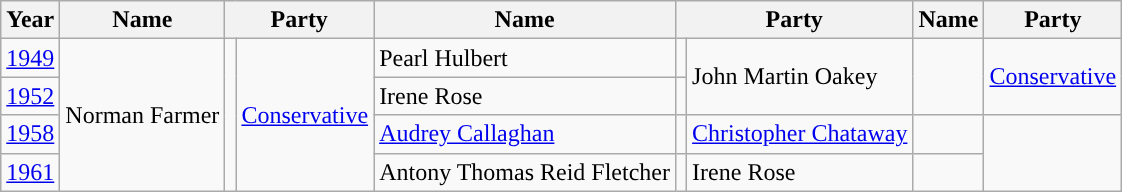<table class="wikitable">
<tr>
<th>Year</th>
<th>Name</th>
<th colspan=2>Party</th>
<th>Name</th>
<th colspan=2>Party</th>
<th>Name</th>
<th colspan=2>Party</th>
</tr>
<tr>
<td><a href='#'>1949</a></td>
<td rowspan=4>Norman Farmer</td>
<td rowspan=4 style="background-color: "></td>
<td rowspan=4><a href='#'>Conservative</a></td>
<td>Pearl Hulbert</td>
<td></td>
<td rowspan=2>John Martin Oakey</td>
<td rowspan=2 style="background-color: "></td>
<td rowspan=2><a href='#'>Conservative</a></td>
</tr>
<tr>
<td><a href='#'>1952</a></td>
<td>Irene Rose</td>
<td></td>
</tr>
<tr>
<td><a href='#'>1958</a></td>
<td><a href='#'>Audrey Callaghan</a></td>
<td></td>
<td><a href='#'>Christopher Chataway</a></td>
<td></td>
</tr>
<tr>
<td><a href='#'>1961</a></td>
<td>Antony Thomas Reid Fletcher</td>
<td></td>
<td>Irene Rose</td>
<td></td>
</tr>
</table>
